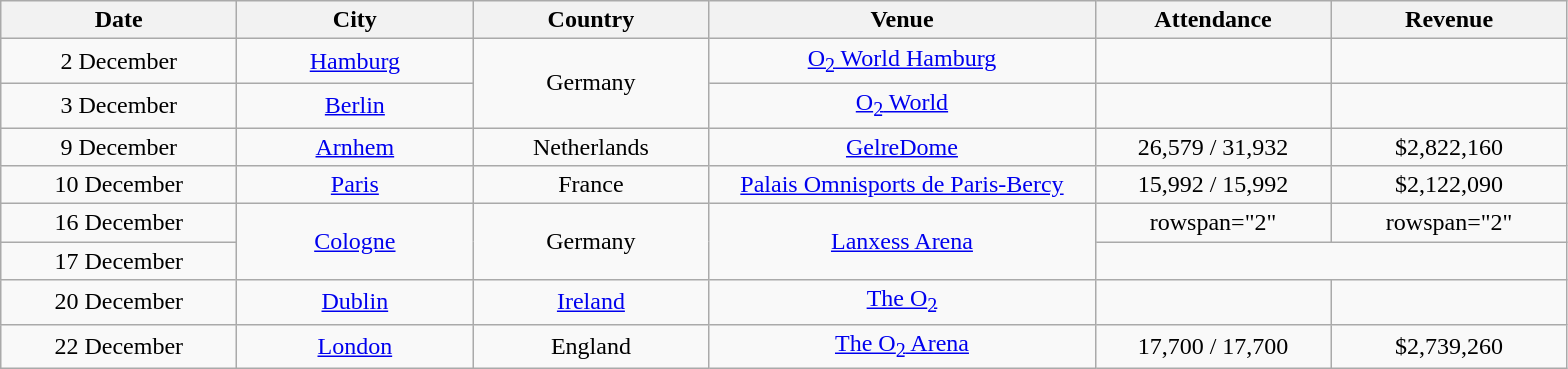<table class="wikitable" style="text-align:center;">
<tr>
<th width="150">Date</th>
<th width="150">City</th>
<th width="150">Country</th>
<th width="250">Venue</th>
<th width="150">Attendance</th>
<th width="150">Revenue</th>
</tr>
<tr>
<td>2 December</td>
<td><a href='#'>Hamburg</a></td>
<td rowspan="2">Germany</td>
<td><a href='#'>O<sub>2</sub> World Hamburg</a></td>
<td></td>
<td></td>
</tr>
<tr>
<td>3 December</td>
<td><a href='#'>Berlin</a></td>
<td><a href='#'>O<sub>2</sub> World</a></td>
<td></td>
<td></td>
</tr>
<tr>
<td>9 December</td>
<td><a href='#'>Arnhem</a></td>
<td>Netherlands</td>
<td><a href='#'>GelreDome</a></td>
<td>26,579 / 31,932</td>
<td>$2,822,160</td>
</tr>
<tr>
<td>10 December</td>
<td><a href='#'>Paris</a></td>
<td>France</td>
<td><a href='#'>Palais Omnisports de Paris-Bercy</a></td>
<td>15,992 / 15,992</td>
<td>$2,122,090</td>
</tr>
<tr>
<td>16 December</td>
<td rowspan="2"><a href='#'>Cologne</a></td>
<td rowspan="2">Germany</td>
<td rowspan="2"><a href='#'>Lanxess Arena</a></td>
<td>rowspan="2" </td>
<td>rowspan="2" </td>
</tr>
<tr>
<td>17 December</td>
</tr>
<tr>
<td>20 December</td>
<td><a href='#'>Dublin</a></td>
<td><a href='#'>Ireland</a></td>
<td><a href='#'>The O<sub>2</sub></a></td>
<td></td>
<td></td>
</tr>
<tr>
<td>22 December</td>
<td><a href='#'>London</a></td>
<td>England</td>
<td><a href='#'>The O<sub>2</sub> Arena</a></td>
<td>17,700 / 17,700</td>
<td>$2,739,260</td>
</tr>
</table>
